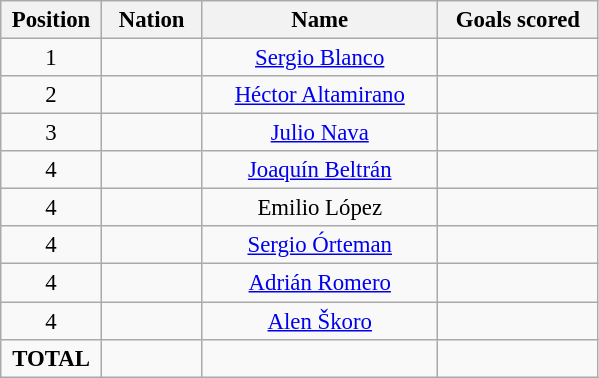<table class="wikitable" style="font-size: 95%; text-align: center;">
<tr>
<th width=60>Position</th>
<th width=60>Nation</th>
<th width=150>Name</th>
<th width=100>Goals scored</th>
</tr>
<tr>
<td>1</td>
<td></td>
<td><a href='#'>Sergio Blanco</a></td>
<td></td>
</tr>
<tr>
<td>2</td>
<td></td>
<td><a href='#'>Héctor Altamirano</a></td>
<td></td>
</tr>
<tr>
<td>3</td>
<td></td>
<td><a href='#'>Julio Nava</a></td>
<td></td>
</tr>
<tr>
<td>4</td>
<td></td>
<td><a href='#'>Joaquín Beltrán</a></td>
<td></td>
</tr>
<tr>
<td>4</td>
<td></td>
<td>Emilio López</td>
<td></td>
</tr>
<tr>
<td>4</td>
<td></td>
<td><a href='#'>Sergio Órteman</a></td>
<td></td>
</tr>
<tr>
<td>4</td>
<td></td>
<td><a href='#'>Adrián Romero</a></td>
<td></td>
</tr>
<tr>
<td>4</td>
<td></td>
<td><a href='#'>Alen Škoro</a></td>
<td></td>
</tr>
<tr>
<td><strong>TOTAL</strong></td>
<td></td>
<td></td>
<td></td>
</tr>
</table>
